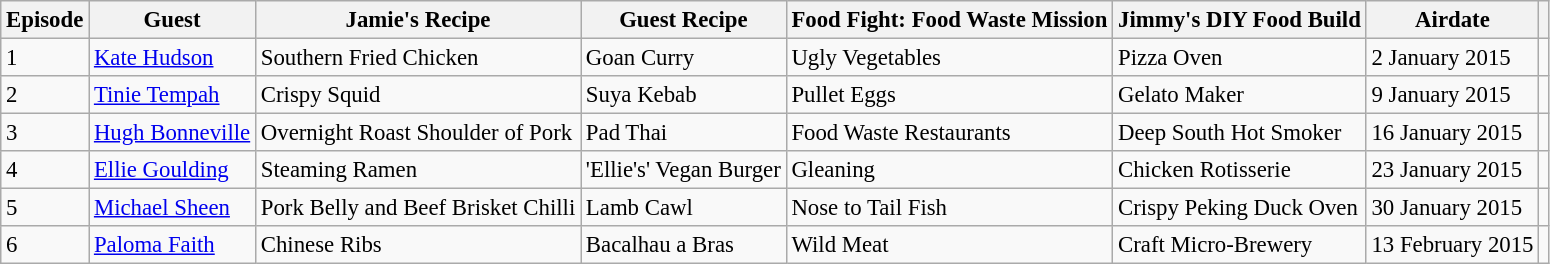<table class="wikitable" style="font-size:95%;">
<tr>
<th>Episode</th>
<th>Guest</th>
<th>Jamie's Recipe</th>
<th>Guest Recipe</th>
<th>Food Fight: Food Waste Mission</th>
<th>Jimmy's DIY Food Build</th>
<th>Airdate</th>
<th></th>
</tr>
<tr>
<td>1</td>
<td><a href='#'>Kate Hudson</a></td>
<td>Southern Fried Chicken</td>
<td>Goan Curry</td>
<td>Ugly Vegetables</td>
<td>Pizza Oven</td>
<td>2 January 2015</td>
<td></td>
</tr>
<tr>
<td>2</td>
<td><a href='#'>Tinie Tempah</a></td>
<td>Crispy Squid</td>
<td>Suya Kebab</td>
<td>Pullet Eggs</td>
<td>Gelato Maker</td>
<td>9 January 2015</td>
<td></td>
</tr>
<tr>
<td>3</td>
<td><a href='#'>Hugh Bonneville</a></td>
<td>Overnight Roast Shoulder of Pork</td>
<td>Pad Thai</td>
<td>Food Waste Restaurants</td>
<td>Deep South Hot Smoker</td>
<td>16 January 2015</td>
<td></td>
</tr>
<tr>
<td>4</td>
<td><a href='#'>Ellie Goulding</a></td>
<td>Steaming Ramen</td>
<td>'Ellie's' Vegan Burger</td>
<td>Gleaning</td>
<td>Chicken Rotisserie</td>
<td>23 January 2015</td>
<td></td>
</tr>
<tr>
<td>5</td>
<td><a href='#'>Michael Sheen</a></td>
<td>Pork Belly and Beef Brisket Chilli</td>
<td>Lamb Cawl</td>
<td>Nose to Tail Fish</td>
<td>Crispy Peking Duck Oven</td>
<td>30 January 2015</td>
<td></td>
</tr>
<tr>
<td>6</td>
<td><a href='#'>Paloma Faith</a></td>
<td>Chinese Ribs</td>
<td>Bacalhau a Bras</td>
<td>Wild Meat</td>
<td>Craft Micro-Brewery</td>
<td>13 February 2015</td>
<td></td>
</tr>
</table>
